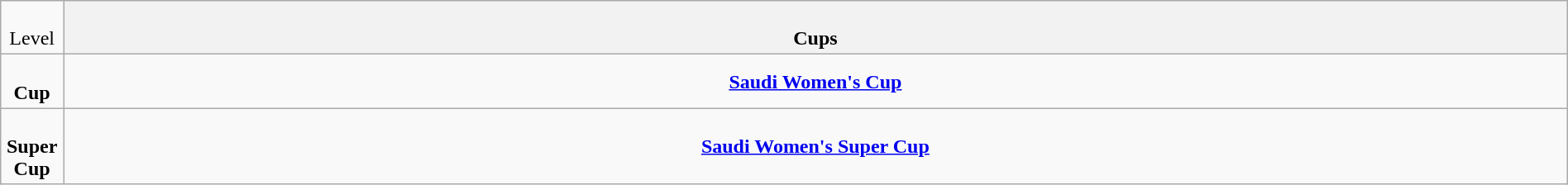<table class="wikitable" style="text-align: center;" width="100%">
<tr>
<td width="4%"><br>Level</td>
<th colspan="6" width="96%"><br>Cups</th>
</tr>
<tr>
<td width="4%"><br><strong>Cup</strong></td>
<td colspan="6"><strong><a href='#'>Saudi Women's Cup</a></strong></td>
</tr>
<tr>
<td width="4%"><br><strong>Super Cup</strong></td>
<td colspan="6"><strong><a href='#'>Saudi Women's Super Cup</a></strong></td>
</tr>
</table>
